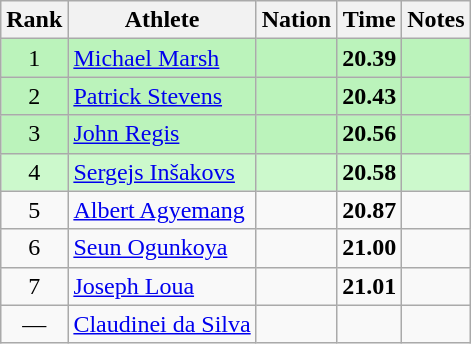<table class="wikitable sortable" style="text-align:center">
<tr>
<th>Rank</th>
<th>Athlete</th>
<th>Nation</th>
<th>Time</th>
<th>Notes</th>
</tr>
<tr style="background:#bbf3bb;">
<td>1</td>
<td align=left><a href='#'>Michael Marsh</a></td>
<td align=left></td>
<td><strong>20.39</strong></td>
<td></td>
</tr>
<tr style="background:#bbf3bb;">
<td>2</td>
<td align=left><a href='#'>Patrick Stevens</a></td>
<td align=left></td>
<td><strong>20.43</strong></td>
<td></td>
</tr>
<tr style="background:#bbf3bb;">
<td>3</td>
<td align=left><a href='#'>John Regis</a></td>
<td align=left></td>
<td><strong>20.56</strong></td>
<td></td>
</tr>
<tr style="background:#ccf9cc;">
<td>4</td>
<td align=left><a href='#'>Sergejs Inšakovs</a></td>
<td align=left></td>
<td><strong>20.58</strong></td>
<td></td>
</tr>
<tr>
<td>5</td>
<td align=left><a href='#'>Albert Agyemang</a></td>
<td align=left></td>
<td><strong>20.87</strong></td>
<td></td>
</tr>
<tr>
<td>6</td>
<td align=left><a href='#'>Seun Ogunkoya</a></td>
<td align=left></td>
<td><strong>21.00</strong></td>
<td></td>
</tr>
<tr>
<td>7</td>
<td align=left><a href='#'>Joseph Loua</a></td>
<td align=left></td>
<td><strong>21.01</strong></td>
<td></td>
</tr>
<tr>
<td data-sort-value=8>—</td>
<td align=left><a href='#'>Claudinei da Silva</a></td>
<td align=left></td>
<td data-sort-value=99.99></td>
<td></td>
</tr>
</table>
